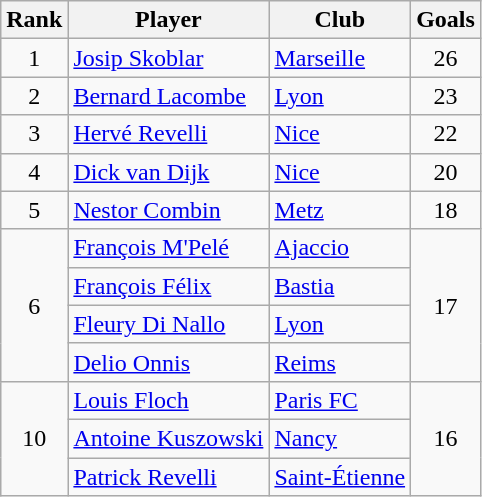<table class="wikitable" style="text-align:center">
<tr>
<th>Rank</th>
<th>Player</th>
<th>Club</th>
<th>Goals</th>
</tr>
<tr>
<td>1</td>
<td align="left"> <a href='#'>Josip Skoblar</a></td>
<td align="left"><a href='#'>Marseille</a></td>
<td>26</td>
</tr>
<tr>
<td>2</td>
<td align="left"> <a href='#'>Bernard Lacombe</a></td>
<td align="left"><a href='#'>Lyon</a></td>
<td>23</td>
</tr>
<tr>
<td>3</td>
<td align="left"> <a href='#'>Hervé Revelli</a></td>
<td align="left"><a href='#'>Nice</a></td>
<td>22</td>
</tr>
<tr>
<td>4</td>
<td align="left"> <a href='#'>Dick van Dijk</a></td>
<td align="left"><a href='#'>Nice</a></td>
<td>20</td>
</tr>
<tr>
<td>5</td>
<td align="left"> <a href='#'>Nestor Combin</a></td>
<td align="left"><a href='#'>Metz</a></td>
<td>18</td>
</tr>
<tr>
<td rowspan="4">6</td>
<td align="left"> <a href='#'>François M'Pelé</a></td>
<td align="left"><a href='#'>Ajaccio</a></td>
<td rowspan="4">17</td>
</tr>
<tr>
<td align="left"> <a href='#'>François Félix</a></td>
<td align="left"><a href='#'>Bastia</a></td>
</tr>
<tr>
<td align="left"> <a href='#'>Fleury Di Nallo</a></td>
<td align="left"><a href='#'>Lyon</a></td>
</tr>
<tr>
<td align="left"> <a href='#'>Delio Onnis</a></td>
<td align="left"><a href='#'>Reims</a></td>
</tr>
<tr>
<td rowspan="3">10</td>
<td align="left"> <a href='#'>Louis Floch</a></td>
<td align="left"><a href='#'>Paris FC</a></td>
<td rowspan="3">16</td>
</tr>
<tr>
<td align="left"> <a href='#'>Antoine Kuszowski</a></td>
<td align="left"><a href='#'>Nancy</a></td>
</tr>
<tr>
<td align="left"> <a href='#'>Patrick Revelli</a></td>
<td align="left"><a href='#'>Saint-Étienne</a></td>
</tr>
</table>
